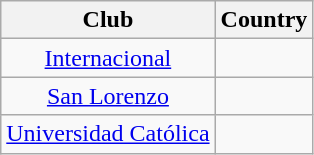<table class="wikitable" style="text-align: center">
<tr>
<th>Club</th>
<th>Country</th>
</tr>
<tr>
<td><a href='#'>Internacional</a></td>
<td></td>
</tr>
<tr>
<td><a href='#'>San Lorenzo</a></td>
<td></td>
</tr>
<tr>
<td><a href='#'>Universidad Católica</a></td>
<td></td>
</tr>
</table>
